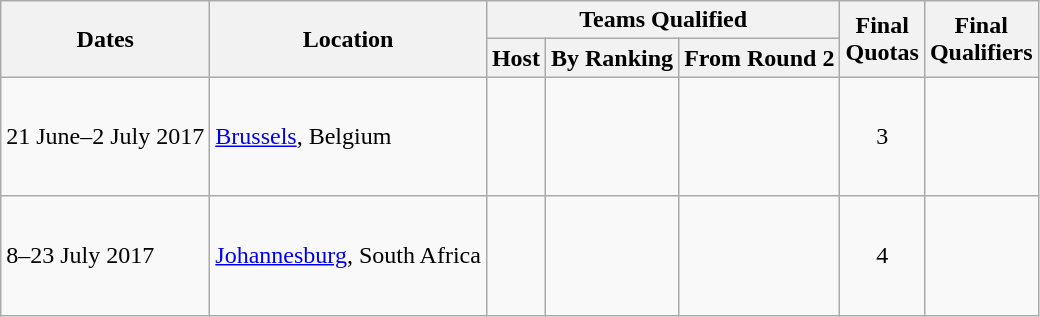<table class=wikitable>
<tr>
<th rowspan=2>Dates</th>
<th rowspan=2>Location</th>
<th colspan=3>Teams Qualified</th>
<th rowspan=2>Final<br>Quotas</th>
<th rowspan=2>Final<br>Qualifiers</th>
</tr>
<tr>
<th>Host</th>
<th>By Ranking</th>
<th>From Round 2</th>
</tr>
<tr>
<td>21 June–2 July 2017</td>
<td><a href='#'>Brussels</a>, Belgium</td>
<td></td>
<td><br><br><br><br></td>
<td><br><br><br></td>
<td align=center>3</td>
<td><br><br></td>
</tr>
<tr>
<td>8–23 July 2017</td>
<td><a href='#'>Johannesburg</a>, South Africa</td>
<td></td>
<td><br><br><br><br></td>
<td><br><br><br></td>
<td align=center>4</td>
<td><br><br><br></td>
</tr>
</table>
